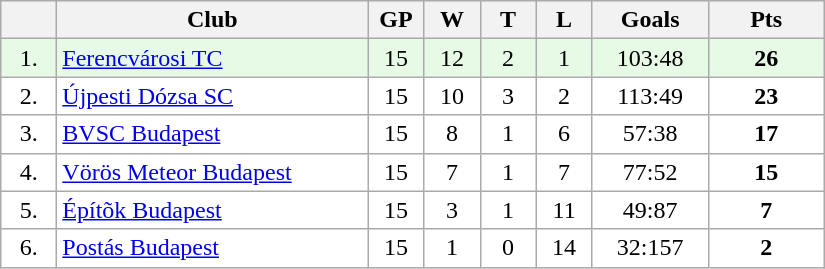<table class="wikitable">
<tr>
<th width="30"></th>
<th width="200">Club</th>
<th width="30">GP</th>
<th width="30">W</th>
<th width="30">T</th>
<th width="30">L</th>
<th width="70">Goals</th>
<th width="70">Pts</th>
</tr>
<tr bgcolor="#e6fae6" align="center">
<td>1.</td>
<td align="left"><a href='#'>Ferencvárosi TC</a></td>
<td>15</td>
<td>12</td>
<td>2</td>
<td>1</td>
<td>103:48</td>
<td><strong>26</strong></td>
</tr>
<tr bgcolor="#FFFFFF" align="center">
<td>2.</td>
<td align="left"><a href='#'>Újpesti Dózsa SC</a></td>
<td>15</td>
<td>10</td>
<td>3</td>
<td>2</td>
<td>113:49</td>
<td><strong>23</strong></td>
</tr>
<tr bgcolor="#FFFFFF" align="center">
<td>3.</td>
<td align="left"><a href='#'>BVSC Budapest</a></td>
<td>15</td>
<td>8</td>
<td>1</td>
<td>6</td>
<td>57:38</td>
<td><strong>17</strong></td>
</tr>
<tr bgcolor="#FFFFFF" align="center">
<td>4.</td>
<td align="left"><a href='#'>Vörös Meteor Budapest</a></td>
<td>15</td>
<td>7</td>
<td>1</td>
<td>7</td>
<td>77:52</td>
<td><strong>15</strong></td>
</tr>
<tr bgcolor="#FFFFFF" align="center">
<td>5.</td>
<td align="left"><a href='#'>Építõk Budapest</a></td>
<td>15</td>
<td>3</td>
<td>1</td>
<td>11</td>
<td>49:87</td>
<td><strong>7</strong></td>
</tr>
<tr bgcolor="#FFFFFF" align="center">
<td>6.</td>
<td align="left"><a href='#'>Postás Budapest</a></td>
<td>15</td>
<td>1</td>
<td>0</td>
<td>14</td>
<td>32:157</td>
<td><strong>2</strong></td>
</tr>
</table>
